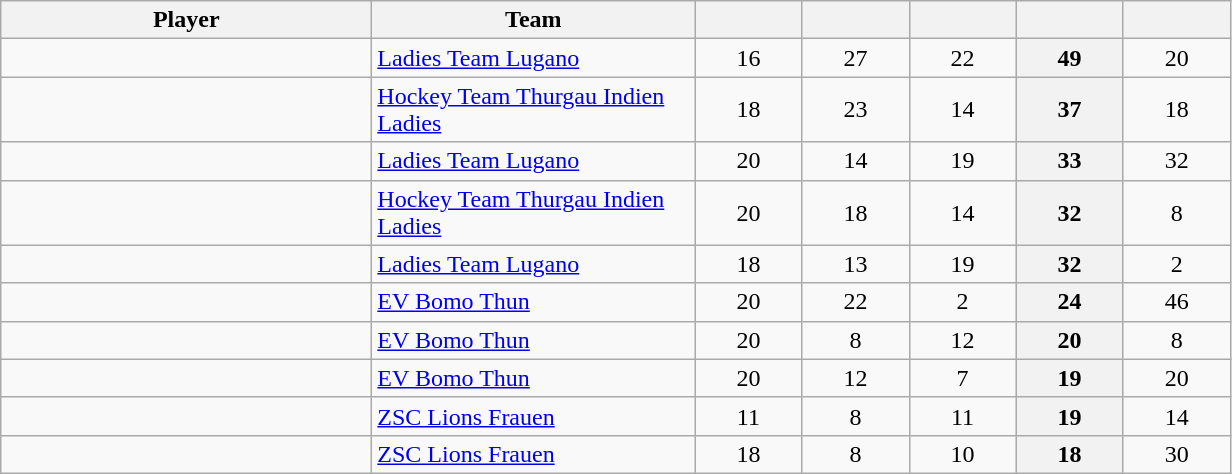<table class="wikitable sortable" style="text-align: center">
<tr>
<th style="width: 15em;">Player</th>
<th style="width: 13em;">Team</th>
<th style="width: 4em;"></th>
<th style="width: 4em;"></th>
<th style="width: 4em;"></th>
<th style="width: 4em;"></th>
<th style="width: 4em;"></th>
</tr>
<tr>
<td style="text-align:left;"> </td>
<td style="text-align:left;"><a href='#'>Ladies Team Lugano</a></td>
<td>16</td>
<td>27</td>
<td>22</td>
<th>49</th>
<td>20</td>
</tr>
<tr>
<td style="text-align:left;"> </td>
<td style="text-align:left;"><a href='#'>Hockey Team Thurgau Indien Ladies</a></td>
<td>18</td>
<td>23</td>
<td>14</td>
<th>37</th>
<td>18</td>
</tr>
<tr>
<td style="text-align:left;"> </td>
<td style="text-align:left;"><a href='#'>Ladies Team Lugano</a></td>
<td>20</td>
<td>14</td>
<td>19</td>
<th>33</th>
<td>32</td>
</tr>
<tr>
<td style="text-align:left;"> </td>
<td style="text-align:left;"><a href='#'>Hockey Team Thurgau Indien Ladies</a></td>
<td>20</td>
<td>18</td>
<td>14</td>
<th>32</th>
<td>8</td>
</tr>
<tr>
<td style="text-align:left;"> </td>
<td style="text-align:left;"><a href='#'>Ladies Team Lugano</a></td>
<td>18</td>
<td>13</td>
<td>19</td>
<th>32</th>
<td>2</td>
</tr>
<tr>
<td style="text-align:left;"> </td>
<td style="text-align:left;"><a href='#'>EV Bomo Thun</a></td>
<td>20</td>
<td>22</td>
<td>2</td>
<th>24</th>
<td>46</td>
</tr>
<tr>
<td style="text-align:left;"> </td>
<td style="text-align:left;"><a href='#'>EV Bomo Thun</a></td>
<td>20</td>
<td>8</td>
<td>12</td>
<th>20</th>
<td>8</td>
</tr>
<tr>
<td style="text-align:left;"> </td>
<td style="text-align:left;"><a href='#'>EV Bomo Thun</a></td>
<td>20</td>
<td>12</td>
<td>7</td>
<th>19</th>
<td>20</td>
</tr>
<tr>
<td style="text-align:left;"> </td>
<td style="text-align:left;"><a href='#'>ZSC Lions Frauen</a></td>
<td>11</td>
<td>8</td>
<td>11</td>
<th>19</th>
<td>14</td>
</tr>
<tr>
<td style="text-align:left;"> </td>
<td style="text-align:left;"><a href='#'>ZSC Lions Frauen</a></td>
<td>18</td>
<td>8</td>
<td>10</td>
<th>18</th>
<td>30</td>
</tr>
</table>
